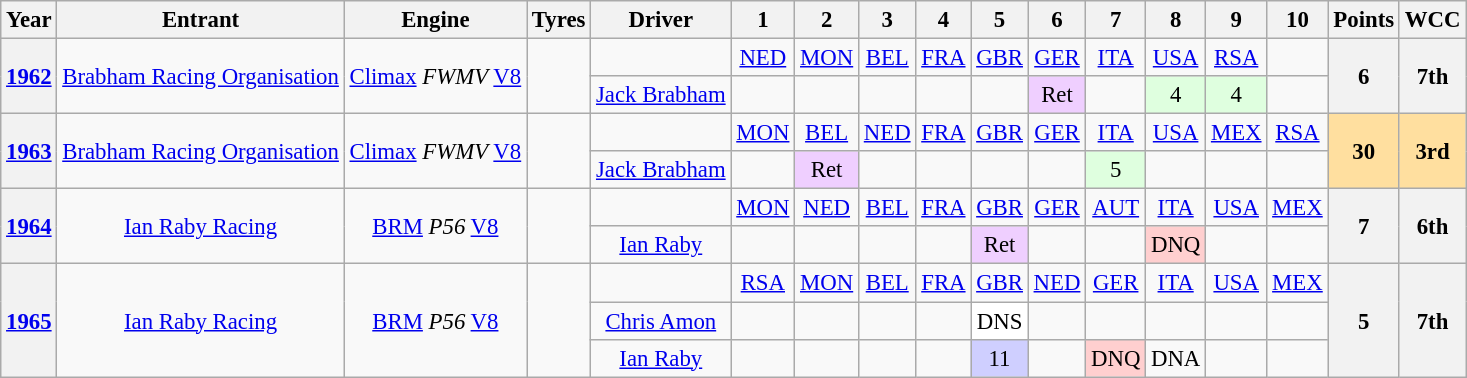<table class="wikitable" style="text-align:center; font-size:95%">
<tr>
<th>Year</th>
<th>Entrant</th>
<th>Engine</th>
<th>Tyres</th>
<th>Driver</th>
<th>1</th>
<th>2</th>
<th>3</th>
<th>4</th>
<th>5</th>
<th>6</th>
<th>7</th>
<th>8</th>
<th>9</th>
<th>10</th>
<th>Points</th>
<th>WCC</th>
</tr>
<tr>
<th rowspan="2"><a href='#'>1962</a></th>
<td rowspan="2"><a href='#'>Brabham Racing Organisation</a></td>
<td rowspan="2"><a href='#'>Climax</a> <em>FWMV</em> <a href='#'>V8</a></td>
<td rowspan="2"></td>
<td></td>
<td><a href='#'>NED</a></td>
<td><a href='#'>MON</a></td>
<td><a href='#'>BEL</a></td>
<td><a href='#'>FRA</a></td>
<td><a href='#'>GBR</a></td>
<td><a href='#'>GER</a></td>
<td><a href='#'>ITA</a></td>
<td><a href='#'>USA</a></td>
<td><a href='#'>RSA</a></td>
<td></td>
<th rowspan="2">6</th>
<th rowspan="2">7th</th>
</tr>
<tr>
<td><a href='#'>Jack Brabham</a></td>
<td></td>
<td></td>
<td></td>
<td></td>
<td></td>
<td style="background:#EFCFFF;">Ret</td>
<td></td>
<td style="background:#DFFFDF;">4</td>
<td style="background:#DFFFDF;">4</td>
<td></td>
</tr>
<tr>
<th rowspan="2"><a href='#'>1963</a></th>
<td rowspan="2"><a href='#'>Brabham Racing Organisation</a></td>
<td rowspan="2"><a href='#'>Climax</a> <em>FWMV</em> <a href='#'>V8</a></td>
<td rowspan="2"></td>
<td></td>
<td><a href='#'>MON</a></td>
<td><a href='#'>BEL</a></td>
<td><a href='#'>NED</a></td>
<td><a href='#'>FRA</a></td>
<td><a href='#'>GBR</a></td>
<td><a href='#'>GER</a></td>
<td><a href='#'>ITA</a></td>
<td><a href='#'>USA</a></td>
<td><a href='#'>MEX</a></td>
<td><a href='#'>RSA</a></td>
<td rowspan="2" style="background:#FFDF9F;"><strong>30</strong></td>
<td rowspan="2" style="background:#FFDF9F;"><strong>3rd</strong></td>
</tr>
<tr>
<td><a href='#'>Jack Brabham</a></td>
<td></td>
<td style="background:#EFCFFF;">Ret</td>
<td></td>
<td></td>
<td></td>
<td></td>
<td style="background:#DFFFDF;">5</td>
<td></td>
<td></td>
<td></td>
</tr>
<tr>
<th rowspan="2"><a href='#'>1964</a></th>
<td rowspan="2"><a href='#'>Ian Raby Racing</a></td>
<td rowspan="2"><a href='#'>BRM</a> <em>P56</em> <a href='#'>V8</a></td>
<td rowspan="2"></td>
<td></td>
<td><a href='#'>MON</a></td>
<td><a href='#'>NED</a></td>
<td><a href='#'>BEL</a></td>
<td><a href='#'>FRA</a></td>
<td><a href='#'>GBR</a></td>
<td><a href='#'>GER</a></td>
<td><a href='#'>AUT</a></td>
<td><a href='#'>ITA</a></td>
<td><a href='#'>USA</a></td>
<td><a href='#'>MEX</a></td>
<th rowspan="2">7</th>
<th rowspan="2">6th</th>
</tr>
<tr>
<td><a href='#'>Ian Raby</a></td>
<td></td>
<td></td>
<td></td>
<td></td>
<td style="background:#EFCFFF;">Ret</td>
<td></td>
<td></td>
<td style="background:#FFCFCF;">DNQ</td>
<td></td>
<td></td>
</tr>
<tr>
<th rowspan="3"><a href='#'>1965</a></th>
<td rowspan="3"><a href='#'>Ian Raby Racing</a></td>
<td rowspan="3"><a href='#'>BRM</a> <em>P56</em> <a href='#'>V8</a></td>
<td rowspan="3"></td>
<td></td>
<td><a href='#'>RSA</a></td>
<td><a href='#'>MON</a></td>
<td><a href='#'>BEL</a></td>
<td><a href='#'>FRA</a></td>
<td><a href='#'>GBR</a></td>
<td><a href='#'>NED</a></td>
<td><a href='#'>GER</a></td>
<td><a href='#'>ITA</a></td>
<td><a href='#'>USA</a></td>
<td><a href='#'>MEX</a></td>
<th rowspan="3">5</th>
<th rowspan="3">7th</th>
</tr>
<tr>
<td><a href='#'>Chris Amon</a></td>
<td></td>
<td></td>
<td></td>
<td></td>
<td style="background:#FFFFFF;">DNS</td>
<td></td>
<td></td>
<td></td>
<td></td>
<td></td>
</tr>
<tr>
<td><a href='#'>Ian Raby</a></td>
<td></td>
<td></td>
<td></td>
<td></td>
<td style="background:#CFCFFF;">11</td>
<td></td>
<td style="background:#FFCFCF;">DNQ</td>
<td>DNA</td>
<td></td>
<td></td>
</tr>
</table>
